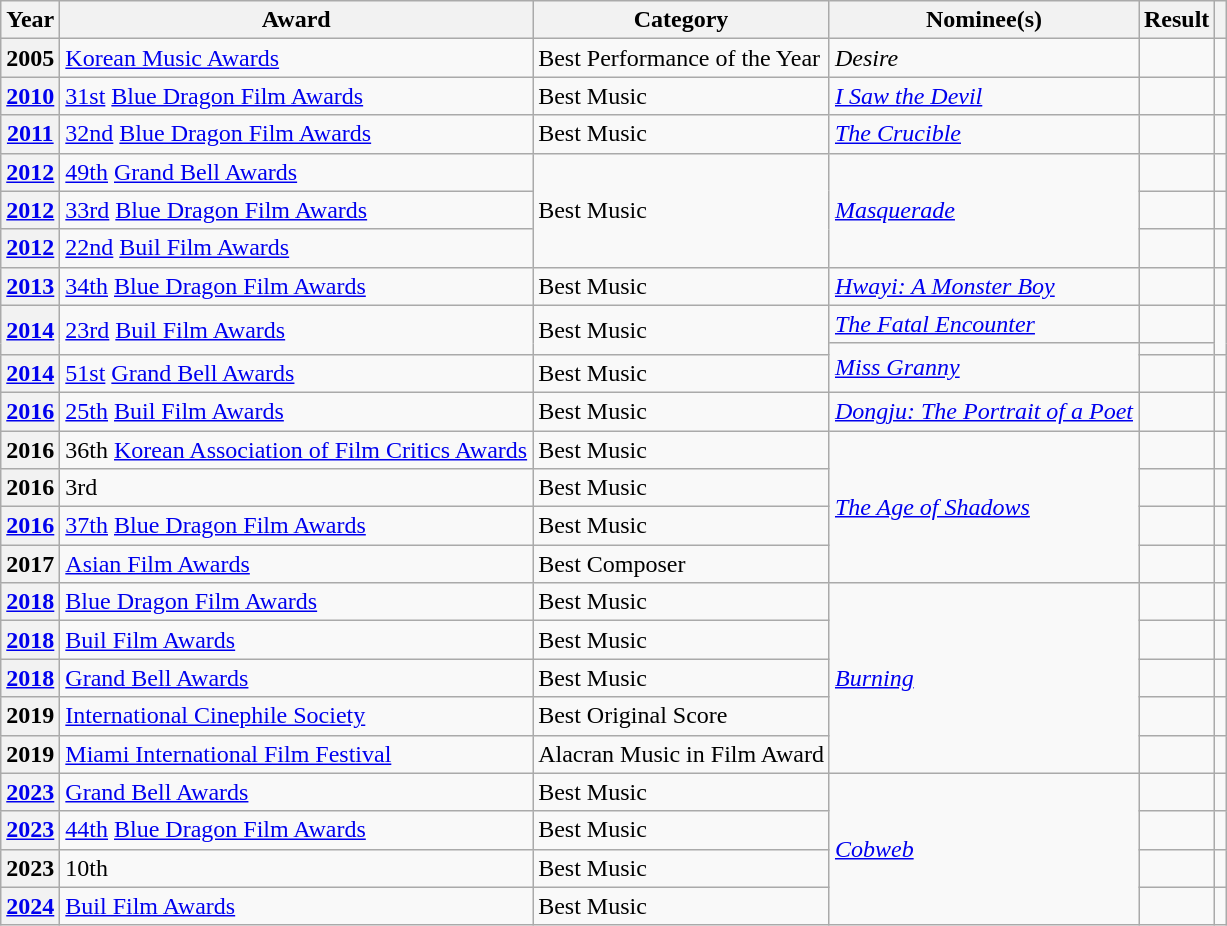<table class="wikitable plainrowheaders sortable">
<tr>
<th scope="col">Year</th>
<th scope="col">Award</th>
<th scope="col">Category</th>
<th scope="col">Nominee(s)</th>
<th scope="col">Result</th>
<th scope="col" class="unsortable"></th>
</tr>
<tr>
<th scope="row">2005</th>
<td><a href='#'>Korean Music Awards</a></td>
<td>Best Performance of the Year</td>
<td><em>Desire</em></td>
<td></td>
<td></td>
</tr>
<tr>
<th scope="row"><a href='#'>2010</a></th>
<td><a href='#'>31st</a> <a href='#'>Blue Dragon Film Awards</a></td>
<td>Best Music</td>
<td><em><a href='#'>I Saw the Devil</a></em></td>
<td></td>
<td></td>
</tr>
<tr>
<th scope="row"><a href='#'>2011</a></th>
<td><a href='#'>32nd</a> <a href='#'>Blue Dragon Film Awards</a></td>
<td>Best Music</td>
<td><em><a href='#'>The Crucible</a></em></td>
<td></td>
<td></td>
</tr>
<tr>
<th scope="row"><a href='#'>2012</a></th>
<td><a href='#'>49th</a> <a href='#'>Grand Bell Awards</a></td>
<td rowspan="3">Best Music </td>
<td rowspan="3"><em><a href='#'>Masquerade</a></em></td>
<td></td>
<td></td>
</tr>
<tr>
<th scope="row"><a href='#'>2012</a></th>
<td><a href='#'>33rd</a> <a href='#'>Blue Dragon Film Awards</a></td>
<td></td>
<td></td>
</tr>
<tr>
<th scope="row"><a href='#'>2012</a></th>
<td><a href='#'>22nd</a> <a href='#'>Buil Film Awards</a></td>
<td></td>
<td></td>
</tr>
<tr>
<th scope="row"><a href='#'>2013</a></th>
<td><a href='#'>34th</a> <a href='#'>Blue Dragon Film Awards</a></td>
<td>Best Music</td>
<td><em><a href='#'>Hwayi: A Monster Boy</a></em></td>
<td></td>
<td></td>
</tr>
<tr>
<th scope="row" rowspan="2"><a href='#'>2014</a></th>
<td rowspan="2"><a href='#'>23rd</a> <a href='#'>Buil Film Awards</a></td>
<td rowspan="2">Best Music</td>
<td><em><a href='#'>The Fatal Encounter</a></em></td>
<td></td>
<td rowspan="2"></td>
</tr>
<tr>
<td rowspan="2"><em><a href='#'>Miss Granny</a></em></td>
<td></td>
</tr>
<tr>
<th scope="row"><a href='#'>2014</a></th>
<td><a href='#'>51st</a> <a href='#'>Grand Bell Awards</a></td>
<td>Best Music</td>
<td></td>
<td></td>
</tr>
<tr>
<th scope="row"><a href='#'>2016</a></th>
<td><a href='#'>25th</a> <a href='#'>Buil Film Awards</a></td>
<td>Best Music</td>
<td><em><a href='#'>Dongju: The Portrait of a Poet</a></em></td>
<td></td>
<td></td>
</tr>
<tr>
<th scope="row">2016</th>
<td>36th <a href='#'>Korean Association of Film Critics Awards</a></td>
<td>Best Music</td>
<td rowspan="4"><em><a href='#'>The Age of Shadows</a></em></td>
<td></td>
<td></td>
</tr>
<tr>
<th scope="row">2016</th>
<td>3rd </td>
<td>Best Music</td>
<td></td>
<td></td>
</tr>
<tr>
<th scope="row"><a href='#'>2016</a></th>
<td><a href='#'>37th</a> <a href='#'>Blue Dragon Film Awards</a></td>
<td>Best Music</td>
<td></td>
<td></td>
</tr>
<tr>
<th scope="row">2017</th>
<td><a href='#'>Asian Film Awards</a></td>
<td>Best Composer</td>
<td></td>
<td></td>
</tr>
<tr>
<th scope="row"><a href='#'>2018</a></th>
<td><a href='#'>Blue Dragon Film Awards</a></td>
<td>Best Music</td>
<td rowspan="5"><em><a href='#'>Burning</a></em></td>
<td></td>
<td></td>
</tr>
<tr>
<th scope="row"><a href='#'>2018</a></th>
<td><a href='#'>Buil Film Awards</a></td>
<td>Best Music</td>
<td></td>
<td></td>
</tr>
<tr>
<th scope="row"><a href='#'>2018</a></th>
<td><a href='#'>Grand Bell Awards</a></td>
<td>Best Music</td>
<td></td>
<td></td>
</tr>
<tr>
<th scope="row">2019</th>
<td><a href='#'>International Cinephile Society</a></td>
<td>Best Original Score</td>
<td></td>
<td></td>
</tr>
<tr>
<th scope="row">2019</th>
<td><a href='#'>Miami International Film Festival</a></td>
<td>Alacran Music in Film Award</td>
<td></td>
<td></td>
</tr>
<tr>
<th scope="row"><a href='#'>2023</a></th>
<td><a href='#'>Grand Bell Awards</a></td>
<td>Best Music</td>
<td rowspan="4"><em><a href='#'>Cobweb</a></em></td>
<td></td>
<td></td>
</tr>
<tr>
<th scope="row"><a href='#'>2023</a></th>
<td><a href='#'>44th</a> <a href='#'>Blue Dragon Film Awards</a></td>
<td>Best Music</td>
<td></td>
<td></td>
</tr>
<tr>
<th scope="row">2023</th>
<td>10th </td>
<td>Best Music</td>
<td></td>
<td></td>
</tr>
<tr>
<th scope="row"><a href='#'>2024</a></th>
<td><a href='#'>Buil Film Awards</a></td>
<td>Best Music</td>
<td></td>
<td></td>
</tr>
</table>
